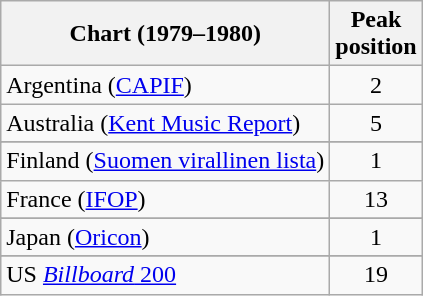<table class="wikitable sortable">
<tr>
<th>Chart (1979–1980)</th>
<th>Peak<br>position</th>
</tr>
<tr>
<td>Argentina (<a href='#'>CAPIF</a>)</td>
<td align="center">2</td>
</tr>
<tr>
<td>Australia (<a href='#'>Kent Music Report</a>)</td>
<td align="center">5</td>
</tr>
<tr>
</tr>
<tr>
</tr>
<tr>
</tr>
<tr>
<td>Finland (<a href='#'>Suomen virallinen lista</a>)</td>
<td align="center">1</td>
</tr>
<tr>
<td>France (<a href='#'>IFOP</a>)</td>
<td align="center">13</td>
</tr>
<tr>
</tr>
<tr>
<td>Japan (<a href='#'>Oricon</a>)</td>
<td align="center">1</td>
</tr>
<tr>
</tr>
<tr>
</tr>
<tr>
</tr>
<tr>
</tr>
<tr>
<td>US <a href='#'><em>Billboard</em> 200</a></td>
<td align="center">19</td>
</tr>
</table>
